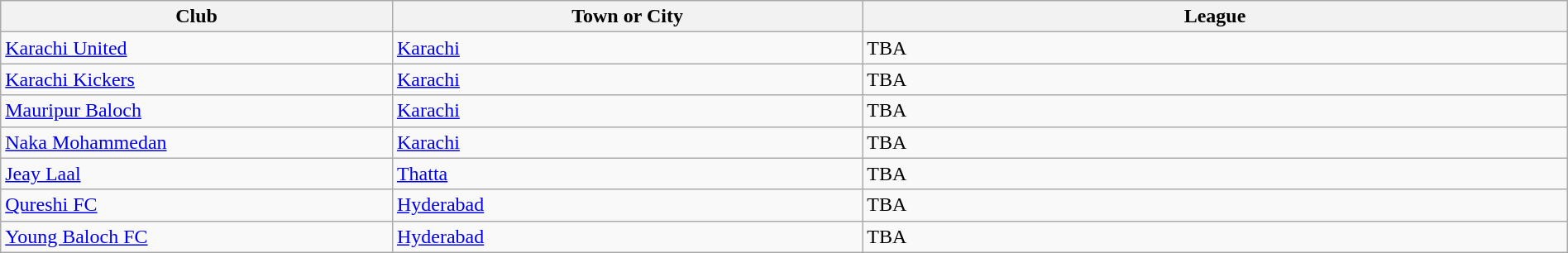<table class="wikitable sortable" width="100%">
<tr>
<th !width="25%">Club</th>
<th width="30%">Town or City</th>
<th width="45%">League</th>
</tr>
<tr>
<td><a href='#'>Karachi United</a></td>
<td><a href='#'>Karachi</a></td>
<td>TBA</td>
</tr>
<tr>
<td><a href='#'>Karachi Kickers</a></td>
<td><a href='#'>Karachi</a></td>
<td>TBA</td>
</tr>
<tr>
<td><a href='#'>Mauripur Baloch</a></td>
<td><a href='#'>Karachi</a></td>
<td>TBA</td>
</tr>
<tr>
<td><a href='#'>Naka Mohammedan</a></td>
<td><a href='#'>Karachi</a></td>
<td>TBA</td>
</tr>
<tr>
<td><a href='#'>Jeay Laal</a></td>
<td><a href='#'>Thatta</a></td>
<td>TBA</td>
</tr>
<tr>
<td><a href='#'>Qureshi FC</a></td>
<td><a href='#'>Hyderabad</a></td>
<td>TBA</td>
</tr>
<tr>
<td><a href='#'>Young Baloch FC</a></td>
<td><a href='#'>Hyderabad</a></td>
<td>TBA</td>
</tr>
</table>
